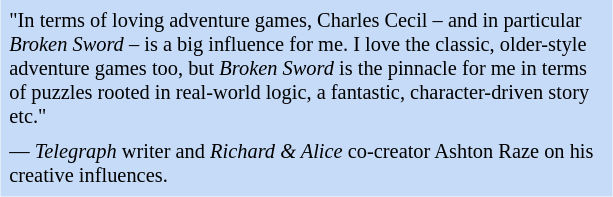<table class="toccolours" style="float: right; margin-left: 1em; margin-right: 2em; font-size: 85%; background:#c6dbf7; color:black; width:30em; max-width: 40%;" cellspacing="5">
<tr>
<td style="text-align: left;">"In terms of loving adventure games, Charles Cecil – and in particular <em>Broken Sword</em> – is a big influence for me. I love the classic, older-style adventure games too, but <em>Broken Sword</em> is the pinnacle for me in terms of puzzles rooted in real-world logic, a fantastic, character-driven story etc."</td>
</tr>
<tr>
<td style="text-align: left;">— <em>Telegraph</em> writer and <em>Richard & Alice</em> co-creator Ashton Raze on his creative influences.</td>
</tr>
</table>
